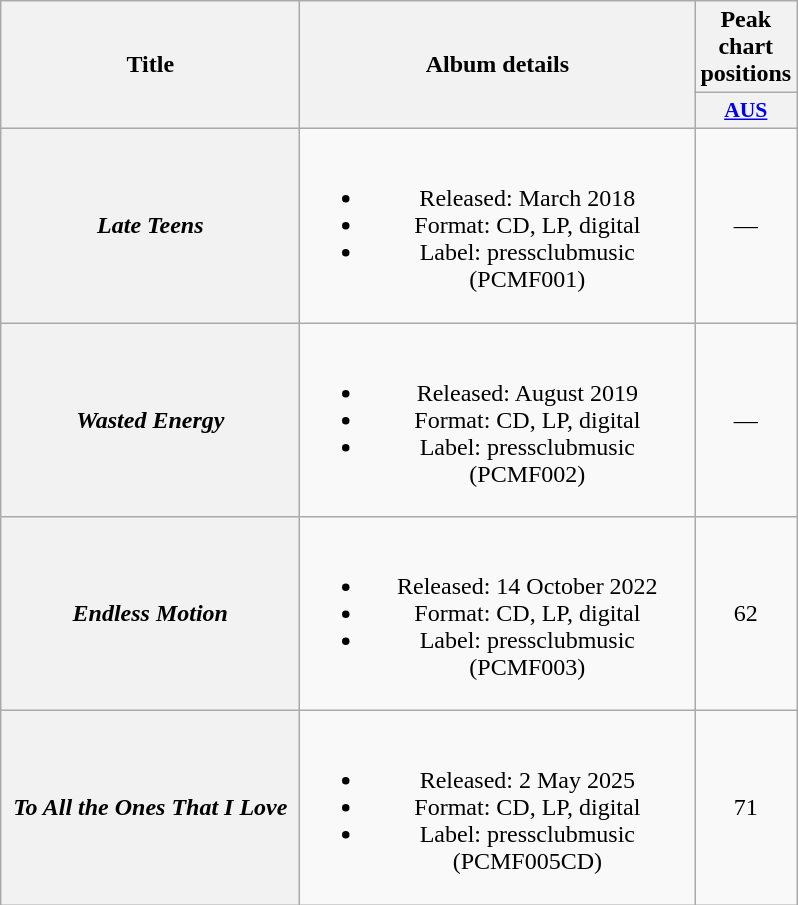<table class="wikitable plainrowheaders" style="text-align:center;" border="1">
<tr>
<th scope="col" rowspan="2" style="width:12em;">Title</th>
<th scope="col" rowspan="2" style="width:16em;">Album details</th>
<th scope="col" colspan="1">Peak chart positions</th>
</tr>
<tr>
<th scope="col" style="width:3em;font-size:90%"><a href='#'>AUS</a><br></th>
</tr>
<tr>
<th scope="row"><em>Late Teens</em></th>
<td><br><ul><li>Released: March 2018</li><li>Format: CD, LP, digital</li><li>Label: pressclubmusic (PCMF001)</li></ul></td>
<td>—</td>
</tr>
<tr>
<th scope="row"><em>Wasted Energy</em></th>
<td><br><ul><li>Released: August 2019</li><li>Format: CD, LP, digital</li><li>Label: pressclubmusic (PCMF002)</li></ul></td>
<td>—</td>
</tr>
<tr>
<th scope="row"><em>Endless Motion</em></th>
<td><br><ul><li>Released: 14 October 2022</li><li>Format: CD, LP, digital</li><li>Label: pressclubmusic (PCMF003)</li></ul></td>
<td>62</td>
</tr>
<tr>
<th scope="row"><em>To All the Ones That I Love</em></th>
<td><br><ul><li>Released: 2 May 2025</li><li>Format: CD, LP, digital</li><li>Label: pressclubmusic (PCMF005CD)</li></ul></td>
<td>71</td>
</tr>
</table>
